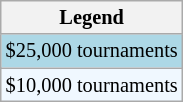<table class="wikitable" style="font-size:85%;">
<tr>
<th>Legend</th>
</tr>
<tr style="background:lightblue;">
<td>$25,000 tournaments</td>
</tr>
<tr style="background:#f0f8ff;">
<td>$10,000 tournaments</td>
</tr>
</table>
